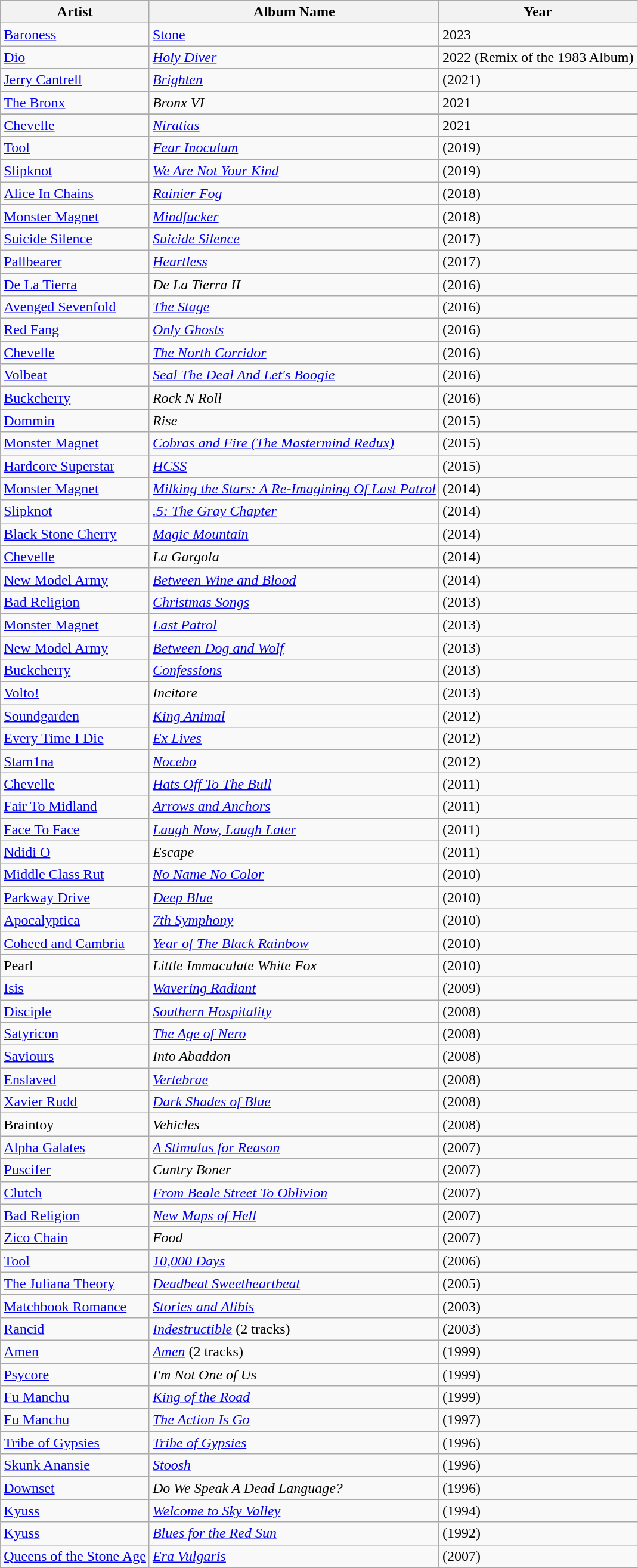<table class="wikitable sortable" border="1">
<tr>
<th>Artist</th>
<th>Album Name</th>
<th>Year</th>
</tr>
<tr>
<td><a href='#'>Baroness</a></td>
<td><a href='#'>Stone</a></td>
<td>2023</td>
</tr>
<tr>
<td><a href='#'>Dio</a></td>
<td><em><a href='#'>Holy Diver</a></em></td>
<td>2022 (Remix of the 1983 Album)</td>
</tr>
<tr>
<td><a href='#'>Jerry Cantrell</a></td>
<td><em><a href='#'>Brighten</a></em></td>
<td>(2021)</td>
</tr>
<tr>
<td><a href='#'>The Bronx</a></td>
<td><em>Bronx VI</em></td>
<td>2021</td>
</tr>
<tr>
</tr>
<tr>
<td><a href='#'>Chevelle</a></td>
<td><em><a href='#'>Niratias</a></em></td>
<td>2021</td>
</tr>
<tr>
<td><a href='#'>Tool</a></td>
<td><em><a href='#'>Fear Inoculum</a></em></td>
<td>(2019)</td>
</tr>
<tr>
<td><a href='#'>Slipknot</a></td>
<td><em><a href='#'>We Are Not Your Kind</a></em></td>
<td>(2019)</td>
</tr>
<tr>
<td><a href='#'>Alice In Chains</a></td>
<td><em><a href='#'>Rainier Fog</a></em></td>
<td>(2018)</td>
</tr>
<tr>
<td><a href='#'>Monster Magnet</a></td>
<td><em><a href='#'>Mindfucker</a></em></td>
<td>(2018)</td>
</tr>
<tr>
<td><a href='#'>Suicide Silence</a></td>
<td><em><a href='#'>Suicide Silence</a></em></td>
<td>(2017)</td>
</tr>
<tr>
<td><a href='#'>Pallbearer</a></td>
<td><em><a href='#'>Heartless</a></em></td>
<td>(2017)</td>
</tr>
<tr>
<td><a href='#'>De La Tierra</a></td>
<td><em>De La Tierra II</em></td>
<td>(2016)</td>
</tr>
<tr>
<td><a href='#'>Avenged Sevenfold</a></td>
<td><em><a href='#'>The Stage</a></em></td>
<td>(2016)</td>
</tr>
<tr>
<td><a href='#'>Red Fang</a></td>
<td><em><a href='#'>Only Ghosts</a></em></td>
<td>(2016)</td>
</tr>
<tr>
<td><a href='#'>Chevelle</a></td>
<td><em><a href='#'>The North Corridor</a></em></td>
<td>(2016)</td>
</tr>
<tr>
<td><a href='#'>Volbeat</a></td>
<td><em><a href='#'>Seal The Deal And Let's Boogie</a></em></td>
<td>(2016)</td>
</tr>
<tr>
<td><a href='#'>Buckcherry</a></td>
<td><em>Rock N Roll</em></td>
<td>(2016)</td>
</tr>
<tr>
<td><a href='#'>Dommin</a></td>
<td><em>Rise</em></td>
<td>(2015)</td>
</tr>
<tr>
<td><a href='#'>Monster Magnet</a></td>
<td><em><a href='#'>Cobras and Fire (The Mastermind Redux)</a></em></td>
<td>(2015)</td>
</tr>
<tr>
<td><a href='#'>Hardcore Superstar</a></td>
<td><em><a href='#'>HCSS</a></em></td>
<td>(2015)</td>
</tr>
<tr>
<td><a href='#'>Monster Magnet</a></td>
<td><em><a href='#'>Milking the Stars: A Re-Imagining Of Last Patrol</a></em></td>
<td>(2014)</td>
</tr>
<tr>
<td><a href='#'>Slipknot</a></td>
<td><em><a href='#'>.5: The Gray Chapter</a></em></td>
<td>(2014)</td>
</tr>
<tr>
<td><a href='#'>Black Stone Cherry</a></td>
<td><em><a href='#'>Magic Mountain</a></em></td>
<td>(2014)</td>
</tr>
<tr>
<td><a href='#'>Chevelle</a></td>
<td><em>La Gargola</em></td>
<td>(2014)</td>
</tr>
<tr>
<td><a href='#'>New Model Army</a></td>
<td><em><a href='#'>Between Wine and Blood</a></em></td>
<td>(2014)</td>
</tr>
<tr>
<td><a href='#'>Bad Religion</a></td>
<td><em><a href='#'>Christmas Songs</a></em></td>
<td>(2013)</td>
</tr>
<tr>
<td><a href='#'>Monster Magnet</a></td>
<td><em><a href='#'>Last Patrol</a></em></td>
<td>(2013)</td>
</tr>
<tr>
<td><a href='#'>New Model Army</a></td>
<td><em><a href='#'>Between Dog and Wolf</a></em></td>
<td>(2013)</td>
</tr>
<tr>
<td><a href='#'>Buckcherry</a></td>
<td><em><a href='#'>Confessions</a></em></td>
<td>(2013)</td>
</tr>
<tr>
<td><a href='#'>Volto!</a></td>
<td><em>Incitare</em></td>
<td>(2013)</td>
</tr>
<tr>
<td><a href='#'>Soundgarden</a></td>
<td><em><a href='#'>King Animal</a></em></td>
<td>(2012)</td>
</tr>
<tr>
<td><a href='#'>Every Time I Die</a></td>
<td><em><a href='#'>Ex Lives</a></em></td>
<td>(2012)</td>
</tr>
<tr>
<td><a href='#'>Stam1na</a></td>
<td><em><a href='#'>Nocebo</a></em></td>
<td>(2012)</td>
</tr>
<tr>
<td><a href='#'>Chevelle</a></td>
<td><em><a href='#'>Hats Off To The Bull</a></em></td>
<td>(2011)</td>
</tr>
<tr>
<td><a href='#'>Fair To Midland</a></td>
<td><em><a href='#'>Arrows and Anchors</a></em></td>
<td>(2011)</td>
</tr>
<tr>
<td><a href='#'>Face To Face</a></td>
<td><em><a href='#'>Laugh Now, Laugh Later</a></em></td>
<td>(2011)</td>
</tr>
<tr>
<td><a href='#'>Ndidi O</a></td>
<td><em>Escape</em></td>
<td>(2011)</td>
</tr>
<tr>
<td><a href='#'>Middle Class Rut</a></td>
<td><em><a href='#'>No Name No Color</a></em></td>
<td>(2010)</td>
</tr>
<tr>
<td><a href='#'>Parkway Drive</a></td>
<td><em><a href='#'>Deep Blue</a></em></td>
<td>(2010)</td>
</tr>
<tr>
<td><a href='#'>Apocalyptica</a></td>
<td><em><a href='#'>7th Symphony</a></em></td>
<td>(2010)</td>
</tr>
<tr>
<td><a href='#'>Coheed and Cambria</a></td>
<td><em><a href='#'>Year of The Black Rainbow</a></em></td>
<td>(2010)</td>
</tr>
<tr>
<td>Pearl</td>
<td><em>Little Immaculate White Fox</em></td>
<td>(2010)</td>
</tr>
<tr>
<td><a href='#'>Isis</a></td>
<td><em><a href='#'>Wavering Radiant</a></em></td>
<td>(2009)</td>
</tr>
<tr>
<td><a href='#'>Disciple</a></td>
<td><em><a href='#'>Southern Hospitality</a></em></td>
<td>(2008)</td>
</tr>
<tr>
<td><a href='#'>Satyricon</a></td>
<td><em><a href='#'>The Age of Nero</a></em></td>
<td>(2008)</td>
</tr>
<tr>
<td><a href='#'>Saviours</a></td>
<td><em>Into Abaddon</em></td>
<td>(2008)</td>
</tr>
<tr>
<td><a href='#'>Enslaved</a></td>
<td><em><a href='#'>Vertebrae</a></em></td>
<td>(2008)</td>
</tr>
<tr>
<td><a href='#'>Xavier Rudd</a></td>
<td><em><a href='#'>Dark Shades of Blue</a></em></td>
<td>(2008)</td>
</tr>
<tr>
<td>Braintoy</td>
<td><em>Vehicles</em></td>
<td>(2008)</td>
</tr>
<tr>
<td><a href='#'>Alpha Galates</a></td>
<td><em><a href='#'>A Stimulus for Reason</a></em></td>
<td>(2007)</td>
</tr>
<tr>
<td><a href='#'>Puscifer</a></td>
<td><em>Cuntry Boner</em></td>
<td>(2007)</td>
</tr>
<tr>
<td><a href='#'>Clutch</a></td>
<td><em><a href='#'>From Beale Street To Oblivion</a></em></td>
<td>(2007)</td>
</tr>
<tr>
<td><a href='#'>Bad Religion</a></td>
<td><em><a href='#'>New Maps of Hell</a></em></td>
<td>(2007)</td>
</tr>
<tr>
<td><a href='#'>Zico Chain</a></td>
<td><em>Food</em></td>
<td>(2007)</td>
</tr>
<tr>
<td><a href='#'>Tool</a></td>
<td><em><a href='#'>10,000 Days</a></em></td>
<td>(2006)</td>
</tr>
<tr>
<td><a href='#'>The Juliana Theory</a></td>
<td><em><a href='#'>Deadbeat Sweetheartbeat</a></em></td>
<td>(2005)</td>
</tr>
<tr>
<td><a href='#'>Matchbook Romance</a></td>
<td><em><a href='#'>Stories and Alibis</a></em></td>
<td>(2003)</td>
</tr>
<tr>
<td><a href='#'>Rancid</a></td>
<td><em><a href='#'>Indestructible</a></em> (2 tracks)</td>
<td>(2003)</td>
</tr>
<tr>
<td><a href='#'>Amen</a></td>
<td><em><a href='#'>Amen</a></em> (2 tracks)</td>
<td>(1999)</td>
</tr>
<tr>
<td><a href='#'>Psycore</a></td>
<td><em>I'm Not One of Us</em></td>
<td>(1999)</td>
</tr>
<tr>
<td><a href='#'>Fu Manchu</a></td>
<td><em><a href='#'>King of the Road</a></em></td>
<td>(1999)</td>
</tr>
<tr>
<td><a href='#'>Fu Manchu</a></td>
<td><em><a href='#'>The Action Is Go</a></em></td>
<td>(1997)</td>
</tr>
<tr>
<td><a href='#'>Tribe of Gypsies</a></td>
<td><em><a href='#'>Tribe of Gypsies</a></em></td>
<td>(1996)</td>
</tr>
<tr>
<td><a href='#'>Skunk Anansie</a></td>
<td><em><a href='#'>Stoosh</a></em></td>
<td>(1996)</td>
</tr>
<tr>
<td><a href='#'>Downset</a></td>
<td><em>Do We Speak A Dead Language?</em></td>
<td>(1996)</td>
</tr>
<tr>
<td><a href='#'>Kyuss</a></td>
<td><em><a href='#'>Welcome to Sky Valley</a></em></td>
<td>(1994)</td>
</tr>
<tr>
<td><a href='#'>Kyuss</a></td>
<td><em><a href='#'>Blues for the Red Sun</a></em></td>
<td>(1992)</td>
</tr>
<tr>
<td><a href='#'>Queens of the Stone Age</a></td>
<td><em><a href='#'>Era Vulgaris</a></em></td>
<td>(2007)</td>
</tr>
</table>
